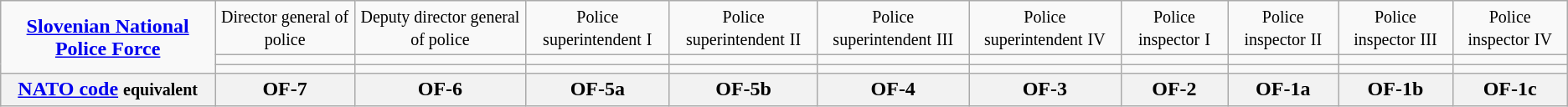<table class="wikitable" style="text-align:center">
<tr>
<td rowspan=3><strong> <a href='#'>Slovenian National Police Force</a></strong></td>
<td><small>Director general of police</small></td>
<td><small>Deputy director general of police</small></td>
<td><small>Police superintendent</small> <small>I</small></td>
<td><small>Police superintendent</small> <small>II</small></td>
<td><small>Police superintendent</small> <small>III</small></td>
<td><small>Police superintendent</small> <small>IV</small></td>
<td><small>Police inspector</small> <small>I</small></td>
<td><small>Police inspector</small> <small>II</small></td>
<td><small>Police inspector</small> <small>III</small></td>
<td><small>Police inspector</small> <small>IV</small></td>
</tr>
<tr>
<td><small></small></td>
<td><small></small></td>
<td><small></small></td>
<td><small></small></td>
<td><small></small></td>
<td><small></small></td>
<td><small></small></td>
<td><small></small></td>
<td><small></small></td>
<td><small></small></td>
</tr>
<tr>
<td></td>
<td></td>
<td></td>
<td></td>
<td></td>
<td></td>
<td></td>
<td></td>
<td></td>
<td></td>
</tr>
<tr>
<th><a href='#'>NATO code</a> <small>equivalent</small></th>
<th>OF-7</th>
<th>OF-6</th>
<th>OF-5a</th>
<th>OF-5b</th>
<th>OF-4</th>
<th>OF-3</th>
<th>OF-2</th>
<th>OF-1a</th>
<th>OF-1b</th>
<th>OF-1c</th>
</tr>
</table>
